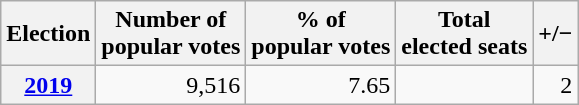<table class="wikitable" style="text-align: right;">
<tr align = "center">
<th>Election</th>
<th>Number of<br>popular votes</th>
<th>% of<br>popular votes</th>
<th>Total<br>elected seats</th>
<th>+/−</th>
</tr>
<tr>
<th><a href='#'>2019</a></th>
<td>9,516</td>
<td>7.65</td>
<td></td>
<td>2 </td>
</tr>
</table>
